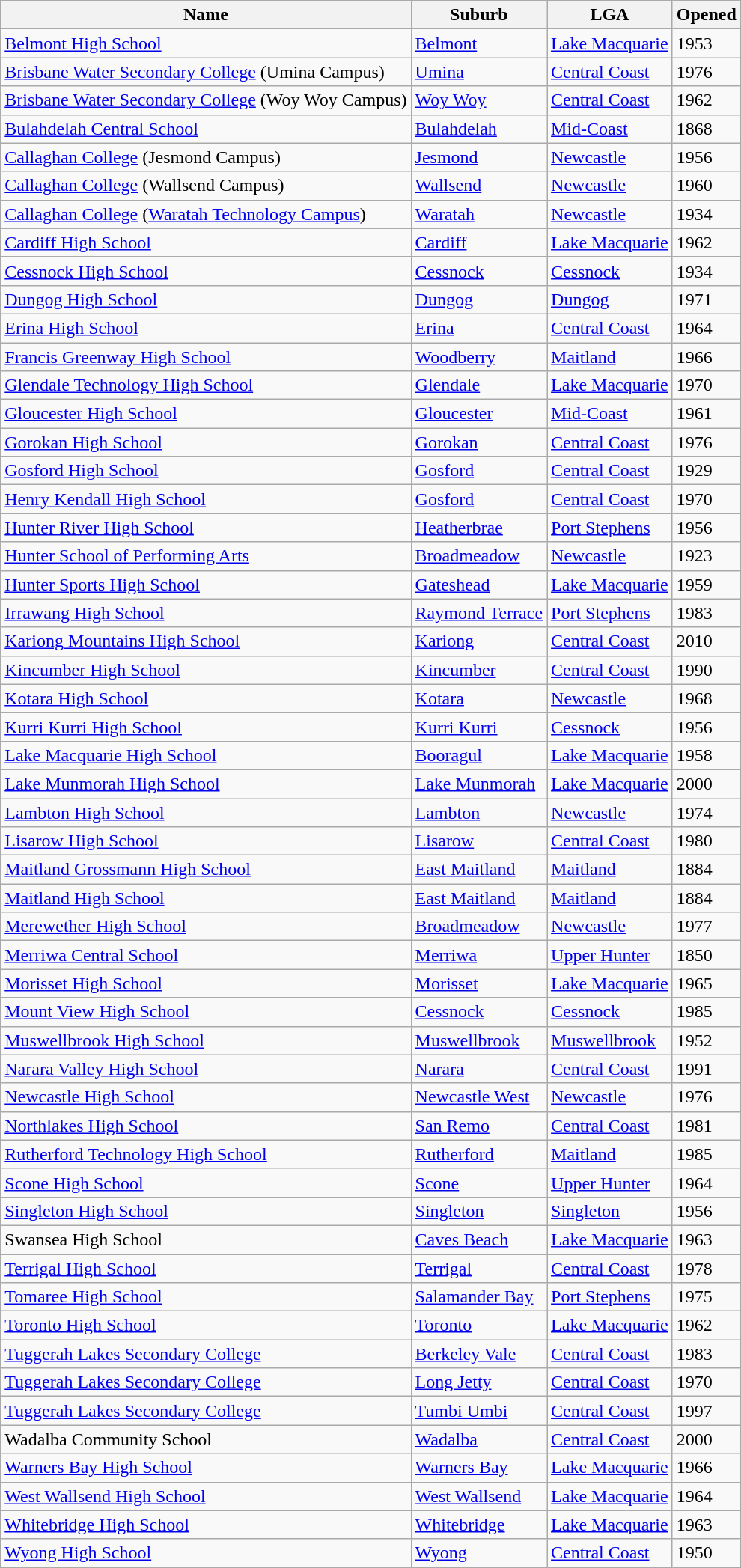<table class="wikitable sortable">
<tr>
<th>Name</th>
<th>Suburb</th>
<th>LGA</th>
<th>Opened</th>
</tr>
<tr>
<td><a href='#'>Belmont High School</a></td>
<td><a href='#'>Belmont</a></td>
<td><a href='#'>Lake Macquarie</a></td>
<td>1953</td>
</tr>
<tr>
<td><a href='#'>Brisbane Water Secondary College</a> (Umina Campus)</td>
<td><a href='#'>Umina</a></td>
<td><a href='#'>Central Coast</a></td>
<td>1976</td>
</tr>
<tr>
<td><a href='#'>Brisbane Water Secondary College</a> (Woy Woy Campus)</td>
<td><a href='#'>Woy Woy</a></td>
<td><a href='#'>Central Coast</a></td>
<td>1962</td>
</tr>
<tr>
<td><a href='#'>Bulahdelah Central School</a></td>
<td><a href='#'>Bulahdelah</a></td>
<td><a href='#'>Mid-Coast</a></td>
<td>1868</td>
</tr>
<tr>
<td><a href='#'>Callaghan College</a> (Jesmond Campus)</td>
<td><a href='#'>Jesmond</a></td>
<td><a href='#'>Newcastle</a></td>
<td>1956</td>
</tr>
<tr>
<td><a href='#'>Callaghan College</a> (Wallsend Campus)</td>
<td><a href='#'>Wallsend</a></td>
<td><a href='#'>Newcastle</a></td>
<td>1960</td>
</tr>
<tr>
<td><a href='#'>Callaghan College</a> (<a href='#'>Waratah Technology Campus</a>)</td>
<td><a href='#'>Waratah</a></td>
<td><a href='#'>Newcastle</a></td>
<td>1934</td>
</tr>
<tr>
<td><a href='#'>Cardiff High School</a></td>
<td><a href='#'>Cardiff</a></td>
<td><a href='#'>Lake Macquarie</a></td>
<td>1962</td>
</tr>
<tr>
<td><a href='#'>Cessnock High School</a></td>
<td><a href='#'>Cessnock</a></td>
<td><a href='#'>Cessnock</a></td>
<td>1934</td>
</tr>
<tr>
<td><a href='#'>Dungog High School</a></td>
<td><a href='#'>Dungog</a></td>
<td><a href='#'>Dungog</a></td>
<td>1971</td>
</tr>
<tr>
<td><a href='#'>Erina High School</a></td>
<td><a href='#'>Erina</a></td>
<td><a href='#'>Central Coast</a></td>
<td>1964</td>
</tr>
<tr>
<td><a href='#'>Francis Greenway High School</a></td>
<td><a href='#'>Woodberry</a></td>
<td><a href='#'>Maitland</a></td>
<td>1966</td>
</tr>
<tr>
<td><a href='#'>Glendale Technology High School</a></td>
<td><a href='#'>Glendale</a></td>
<td><a href='#'>Lake Macquarie</a></td>
<td>1970</td>
</tr>
<tr>
<td><a href='#'>Gloucester High School</a></td>
<td><a href='#'>Gloucester</a></td>
<td><a href='#'>Mid-Coast</a></td>
<td>1961</td>
</tr>
<tr>
<td><a href='#'>Gorokan High School</a></td>
<td><a href='#'>Gorokan</a></td>
<td><a href='#'>Central Coast</a></td>
<td>1976</td>
</tr>
<tr>
<td><a href='#'>Gosford High School</a></td>
<td><a href='#'>Gosford</a></td>
<td><a href='#'>Central Coast</a></td>
<td>1929</td>
</tr>
<tr>
<td><a href='#'>Henry Kendall High School</a></td>
<td><a href='#'>Gosford</a></td>
<td><a href='#'>Central Coast</a></td>
<td>1970</td>
</tr>
<tr>
<td><a href='#'>Hunter River High School</a></td>
<td><a href='#'>Heatherbrae</a></td>
<td><a href='#'>Port Stephens</a></td>
<td>1956</td>
</tr>
<tr>
<td><a href='#'>Hunter School of Performing Arts</a></td>
<td><a href='#'>Broadmeadow</a></td>
<td><a href='#'>Newcastle</a></td>
<td>1923</td>
</tr>
<tr>
<td><a href='#'>Hunter Sports High School</a></td>
<td><a href='#'>Gateshead</a></td>
<td><a href='#'>Lake Macquarie</a></td>
<td>1959</td>
</tr>
<tr>
<td><a href='#'>Irrawang High School</a></td>
<td><a href='#'>Raymond Terrace</a></td>
<td><a href='#'>Port Stephens</a></td>
<td>1983</td>
</tr>
<tr>
<td><a href='#'>Kariong Mountains High School</a></td>
<td><a href='#'>Kariong</a></td>
<td><a href='#'>Central Coast</a></td>
<td>2010</td>
</tr>
<tr>
<td><a href='#'>Kincumber High School</a></td>
<td><a href='#'>Kincumber</a></td>
<td><a href='#'>Central Coast</a></td>
<td>1990</td>
</tr>
<tr>
<td><a href='#'>Kotara High School</a></td>
<td><a href='#'>Kotara</a></td>
<td><a href='#'>Newcastle</a></td>
<td>1968</td>
</tr>
<tr>
<td><a href='#'>Kurri Kurri High School</a></td>
<td><a href='#'>Kurri Kurri</a></td>
<td><a href='#'>Cessnock</a></td>
<td>1956</td>
</tr>
<tr>
<td><a href='#'>Lake Macquarie High School</a></td>
<td><a href='#'>Booragul</a></td>
<td><a href='#'>Lake Macquarie</a></td>
<td>1958</td>
</tr>
<tr>
<td><a href='#'>Lake Munmorah High School</a></td>
<td><a href='#'>Lake Munmorah</a></td>
<td><a href='#'>Lake Macquarie</a></td>
<td>2000</td>
</tr>
<tr>
<td><a href='#'>Lambton High School</a></td>
<td><a href='#'>Lambton</a></td>
<td><a href='#'>Newcastle</a></td>
<td>1974</td>
</tr>
<tr>
<td><a href='#'>Lisarow High School</a></td>
<td><a href='#'>Lisarow</a></td>
<td><a href='#'>Central Coast</a></td>
<td>1980</td>
</tr>
<tr>
<td><a href='#'>Maitland Grossmann High School</a></td>
<td><a href='#'>East Maitland</a></td>
<td><a href='#'>Maitland</a></td>
<td>1884</td>
</tr>
<tr>
<td><a href='#'>Maitland High School</a></td>
<td><a href='#'>East Maitland</a></td>
<td><a href='#'>Maitland</a></td>
<td>1884</td>
</tr>
<tr>
<td><a href='#'>Merewether High School</a></td>
<td><a href='#'>Broadmeadow</a></td>
<td><a href='#'>Newcastle</a></td>
<td>1977</td>
</tr>
<tr>
<td><a href='#'>Merriwa Central School</a></td>
<td><a href='#'>Merriwa</a></td>
<td><a href='#'>Upper Hunter</a></td>
<td>1850</td>
</tr>
<tr>
<td><a href='#'>Morisset High School</a></td>
<td><a href='#'>Morisset</a></td>
<td><a href='#'>Lake Macquarie</a></td>
<td>1965</td>
</tr>
<tr>
<td><a href='#'>Mount View High School</a></td>
<td><a href='#'>Cessnock</a></td>
<td><a href='#'>Cessnock</a></td>
<td>1985</td>
</tr>
<tr>
<td><a href='#'>Muswellbrook High School</a></td>
<td><a href='#'>Muswellbrook</a></td>
<td><a href='#'>Muswellbrook</a></td>
<td>1952</td>
</tr>
<tr>
<td><a href='#'>Narara Valley High School</a></td>
<td><a href='#'>Narara</a></td>
<td><a href='#'>Central Coast</a></td>
<td>1991</td>
</tr>
<tr>
<td><a href='#'>Newcastle High School</a></td>
<td><a href='#'>Newcastle West</a></td>
<td><a href='#'>Newcastle</a></td>
<td>1976</td>
</tr>
<tr>
<td><a href='#'>Northlakes High School</a></td>
<td><a href='#'>San Remo</a></td>
<td><a href='#'>Central Coast</a></td>
<td>1981</td>
</tr>
<tr>
<td><a href='#'>Rutherford Technology High School</a></td>
<td><a href='#'>Rutherford</a></td>
<td><a href='#'>Maitland</a></td>
<td>1985</td>
</tr>
<tr>
<td><a href='#'>Scone High School</a></td>
<td><a href='#'>Scone</a></td>
<td><a href='#'>Upper Hunter</a></td>
<td>1964</td>
</tr>
<tr>
<td><a href='#'>Singleton High School</a></td>
<td><a href='#'>Singleton</a></td>
<td><a href='#'>Singleton</a></td>
<td>1956</td>
</tr>
<tr>
<td>Swansea High School</td>
<td><a href='#'>Caves Beach</a></td>
<td><a href='#'>Lake Macquarie</a></td>
<td>1963</td>
</tr>
<tr>
<td><a href='#'>Terrigal High School</a></td>
<td><a href='#'>Terrigal</a></td>
<td><a href='#'>Central Coast</a></td>
<td>1978</td>
</tr>
<tr>
<td><a href='#'>Tomaree High School</a></td>
<td><a href='#'>Salamander Bay</a></td>
<td><a href='#'>Port Stephens</a></td>
<td>1975</td>
</tr>
<tr>
<td><a href='#'>Toronto High School</a></td>
<td><a href='#'>Toronto</a></td>
<td><a href='#'>Lake Macquarie</a></td>
<td>1962</td>
</tr>
<tr>
<td><a href='#'>Tuggerah Lakes Secondary College</a></td>
<td><a href='#'>Berkeley Vale</a></td>
<td><a href='#'>Central Coast</a></td>
<td>1983</td>
</tr>
<tr>
<td><a href='#'>Tuggerah Lakes Secondary College</a></td>
<td><a href='#'>Long Jetty</a></td>
<td><a href='#'>Central Coast</a></td>
<td>1970</td>
</tr>
<tr>
<td><a href='#'>Tuggerah Lakes Secondary College</a></td>
<td><a href='#'>Tumbi Umbi</a></td>
<td><a href='#'>Central Coast</a></td>
<td>1997</td>
</tr>
<tr>
<td>Wadalba Community School</td>
<td><a href='#'>Wadalba</a></td>
<td><a href='#'>Central Coast</a></td>
<td>2000</td>
</tr>
<tr>
<td><a href='#'>Warners Bay High School</a></td>
<td><a href='#'>Warners Bay</a></td>
<td><a href='#'>Lake Macquarie</a></td>
<td>1966</td>
</tr>
<tr>
<td><a href='#'>West Wallsend High School</a></td>
<td><a href='#'>West Wallsend</a></td>
<td><a href='#'>Lake Macquarie</a></td>
<td>1964</td>
</tr>
<tr>
<td><a href='#'>Whitebridge High School</a></td>
<td><a href='#'>Whitebridge</a></td>
<td><a href='#'>Lake Macquarie</a></td>
<td>1963</td>
</tr>
<tr>
<td><a href='#'>Wyong High School</a></td>
<td><a href='#'>Wyong</a></td>
<td><a href='#'>Central Coast</a></td>
<td>1950</td>
</tr>
</table>
